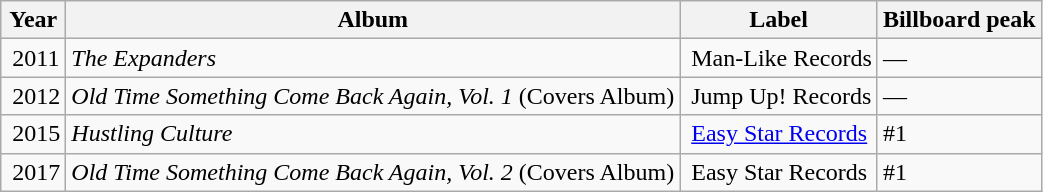<table class="wikitable">
<tr>
<th>Year</th>
<th>Album</th>
<th>Label</th>
<th>Billboard peak</th>
</tr>
<tr>
<td> 2011</td>
<td><em>The Expanders</em></td>
<td> Man-Like Records</td>
<td>—</td>
</tr>
<tr>
<td> 2012</td>
<td><em>Old Time Something Come Back Again, Vol. 1</em> (Covers Album)</td>
<td> Jump Up! Records</td>
<td>—</td>
</tr>
<tr>
<td> 2015</td>
<td><em>Hustling Culture</em></td>
<td> <a href='#'>Easy Star Records</a></td>
<td>#1</td>
</tr>
<tr>
<td> 2017</td>
<td><em>Old Time Something Come Back Again, Vol. 2</em> (Covers Album)</td>
<td> Easy Star Records</td>
<td>#1</td>
</tr>
</table>
